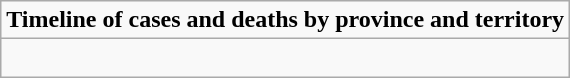<table class="wikitable mw-collapsible mw-collapsed">
<tr>
<td><strong>Timeline of cases and deaths by province and territory</strong></td>
</tr>
<tr>
<td><br>
</td>
</tr>
</table>
